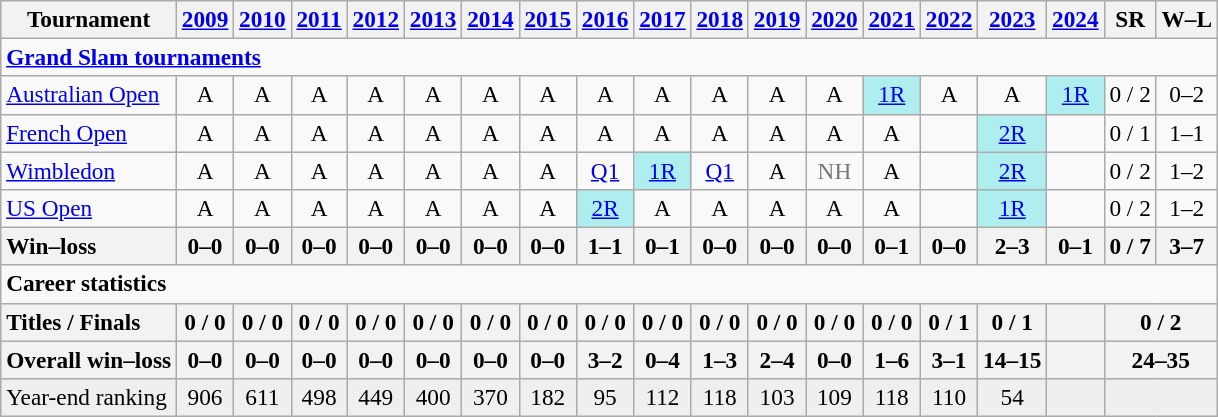<table class=wikitable style=text-align:center;font-size:97%>
<tr>
<th>Tournament</th>
<th><a href='#'>2009</a></th>
<th><a href='#'>2010</a></th>
<th><a href='#'>2011</a></th>
<th><a href='#'>2012</a></th>
<th><a href='#'>2013</a></th>
<th><a href='#'>2014</a></th>
<th><a href='#'>2015</a></th>
<th><a href='#'>2016</a></th>
<th><a href='#'>2017</a></th>
<th><a href='#'>2018</a></th>
<th><a href='#'>2019</a></th>
<th><a href='#'>2020</a></th>
<th><a href='#'>2021</a></th>
<th><a href='#'>2022</a></th>
<th><a href='#'>2023</a></th>
<th><a href='#'>2024</a></th>
<th>SR</th>
<th>W–L</th>
</tr>
<tr>
<td colspan="19" align="left"><strong><a href='#'>Grand Slam tournaments</a></strong></td>
</tr>
<tr>
<td align=left><a href='#'>Australian Open</a></td>
<td>A</td>
<td>A</td>
<td>A</td>
<td>A</td>
<td>A</td>
<td>A</td>
<td>A</td>
<td>A</td>
<td>A</td>
<td>A</td>
<td>A</td>
<td>A</td>
<td bgcolor=afeeee><a href='#'>1R</a></td>
<td>A</td>
<td>A</td>
<td bgcolor=afeeee><a href='#'>1R</a></td>
<td>0 / 2</td>
<td>0–2</td>
</tr>
<tr>
<td align=left><a href='#'>French Open</a></td>
<td>A</td>
<td>A</td>
<td>A</td>
<td>A</td>
<td>A</td>
<td>A</td>
<td>A</td>
<td>A</td>
<td>A</td>
<td>A</td>
<td>A</td>
<td>A</td>
<td>A</td>
<td></td>
<td bgcolor=afeeee><a href='#'>2R</a></td>
<td></td>
<td>0 / 1</td>
<td>1–1</td>
</tr>
<tr>
<td align=left><a href='#'>Wimbledon</a></td>
<td>A</td>
<td>A</td>
<td>A</td>
<td>A</td>
<td>A</td>
<td>A</td>
<td>A</td>
<td><a href='#'>Q1</a></td>
<td bgcolor=afeeee><a href='#'>1R</a></td>
<td><a href='#'>Q1</a></td>
<td>A</td>
<td style=color:#767676>NH</td>
<td>A</td>
<td></td>
<td bgcolor=afeeee><a href='#'>2R</a></td>
<td></td>
<td>0 / 2</td>
<td>1–2</td>
</tr>
<tr>
<td align=left><a href='#'>US Open</a></td>
<td>A</td>
<td>A</td>
<td>A</td>
<td>A</td>
<td>A</td>
<td>A</td>
<td>A</td>
<td bgcolor=afeeee><a href='#'>2R</a></td>
<td>A</td>
<td>A</td>
<td>A</td>
<td>A</td>
<td>A</td>
<td></td>
<td bgcolor=afeeee><a href='#'>1R</a></td>
<td></td>
<td>0 / 2</td>
<td>1–2</td>
</tr>
<tr>
<th style=text-align:left>Win–loss</th>
<th>0–0</th>
<th>0–0</th>
<th>0–0</th>
<th>0–0</th>
<th>0–0</th>
<th>0–0</th>
<th>0–0</th>
<th>1–1</th>
<th>0–1</th>
<th>0–0</th>
<th>0–0</th>
<th>0–0</th>
<th>0–1</th>
<th>0–0</th>
<th>2–3</th>
<th>0–1</th>
<th>0 / 7</th>
<th>3–7</th>
</tr>
<tr>
<td colspan="19" align="left"><strong>Career statistics</strong></td>
</tr>
<tr>
<th style=text-align:left>Titles / Finals</th>
<th>0 / 0</th>
<th>0 / 0</th>
<th>0 / 0</th>
<th>0 / 0</th>
<th>0 / 0</th>
<th>0 / 0</th>
<th>0 / 0</th>
<th>0 / 0</th>
<th>0 / 0</th>
<th>0 / 0</th>
<th>0 / 0</th>
<th>0 / 0</th>
<th>0 / 0</th>
<th>0 / 1</th>
<th>0 / 1</th>
<th></th>
<th colspan="2">0 / 2</th>
</tr>
<tr>
<th style=text-align:left>Overall win–loss</th>
<th>0–0</th>
<th>0–0</th>
<th>0–0</th>
<th>0–0</th>
<th>0–0</th>
<th>0–0</th>
<th>0–0</th>
<th>3–2</th>
<th>0–4</th>
<th>1–3</th>
<th>2–4</th>
<th>0–0</th>
<th>1–6</th>
<th>3–1</th>
<th>14–15</th>
<th></th>
<th colspan="2">24–35</th>
</tr>
<tr bgcolor=efefef>
<td align=left>Year-end ranking</td>
<td>906</td>
<td>611</td>
<td>498</td>
<td>449</td>
<td>400</td>
<td>370</td>
<td>182</td>
<td>95</td>
<td>112</td>
<td>118</td>
<td>103</td>
<td>109</td>
<td>118</td>
<td>110</td>
<td>54</td>
<td></td>
<td colspan="2"></td>
</tr>
</table>
